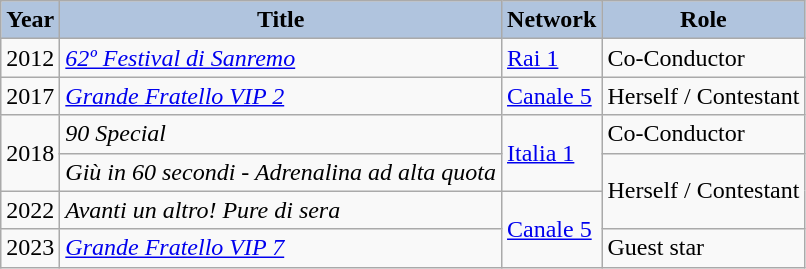<table class="wikitable">
<tr>
<th style="background:#B0C4DE;">Year</th>
<th style="background:#B0C4DE;">Title</th>
<th style="background:#B0C4DE;">Network</th>
<th style="background:#B0C4DE;">Role</th>
</tr>
<tr>
<td>2012</td>
<td><em><a href='#'>62º Festival di Sanremo</a></em></td>
<td><a href='#'>Rai 1</a></td>
<td>Co-Conductor</td>
</tr>
<tr>
<td>2017</td>
<td><em><a href='#'>Grande Fratello VIP 2</a></em></td>
<td><a href='#'>Canale 5</a></td>
<td>Herself / Contestant</td>
</tr>
<tr>
<td rowspan="2">2018</td>
<td><em>90 Special</em></td>
<td rowspan="2"><a href='#'>Italia 1</a></td>
<td>Co-Conductor</td>
</tr>
<tr>
<td><em>Giù in 60 secondi - Adrenalina ad alta quota</em></td>
<td rowspan="2">Herself / Contestant</td>
</tr>
<tr>
<td>2022</td>
<td><em>Avanti un altro! Pure di sera</em></td>
<td rowspan="2"><a href='#'>Canale 5</a></td>
</tr>
<tr>
<td>2023</td>
<td><em><a href='#'>Grande Fratello VIP 7</a></em></td>
<td>Guest star</td>
</tr>
</table>
